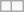<table class="wikitable">
<tr style="vertical-align:top;">
<td></td>
<td></td>
</tr>
</table>
